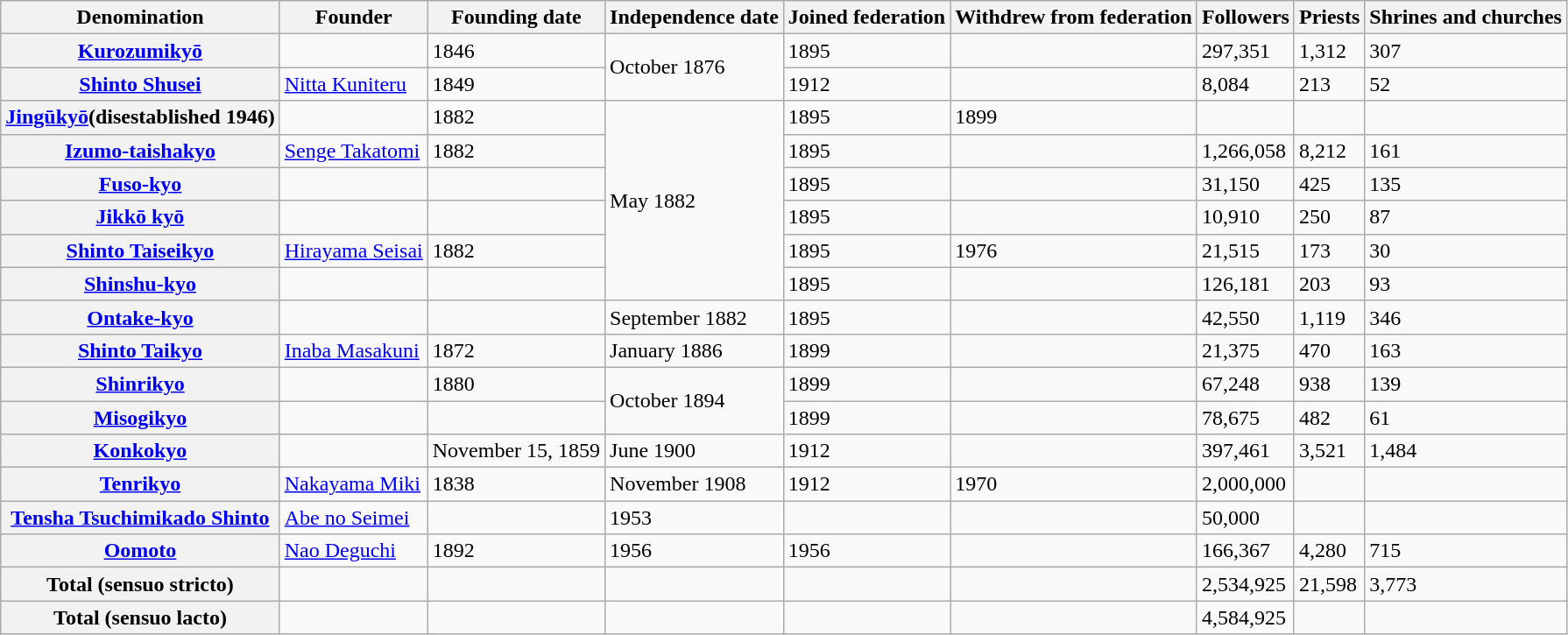<table class="wikitable sortable">
<tr>
<th data-sort-type="text">Denomination</th>
<th data-sort-type="text">Founder</th>
<th>Founding date</th>
<th data-sort-type="date">Independence date</th>
<th>Joined federation</th>
<th>Withdrew from federation</th>
<th data-sort-type="number">Followers</th>
<th data-sort-type="number">Priests</th>
<th data-sort-type="number">Shrines and churches</th>
</tr>
<tr>
<th><a href='#'>Kurozumikyō</a></th>
<td></td>
<td>1846</td>
<td rowspan="2">October 1876</td>
<td>1895</td>
<td></td>
<td>297,351</td>
<td>1,312</td>
<td>307</td>
</tr>
<tr>
<th><a href='#'>Shinto Shusei</a></th>
<td><a href='#'>Nitta Kuniteru</a></td>
<td>1849</td>
<td>1912</td>
<td></td>
<td>8,084</td>
<td>213</td>
<td>52</td>
</tr>
<tr>
<th><a href='#'>Jingūkyō</a>(disestablished 1946)</th>
<td></td>
<td>1882</td>
<td rowspan="6">May 1882</td>
<td>1895</td>
<td 1899>1899</td>
<td></td>
<td></td>
<td></td>
</tr>
<tr>
<th><a href='#'>Izumo-taishakyo</a></th>
<td><a href='#'>Senge Takatomi</a></td>
<td>1882</td>
<td>1895</td>
<td></td>
<td>1,266,058</td>
<td>8,212</td>
<td>161</td>
</tr>
<tr>
<th><a href='#'>Fuso-kyo</a></th>
<td></td>
<td></td>
<td>1895</td>
<td></td>
<td>31,150</td>
<td>425</td>
<td>135</td>
</tr>
<tr>
<th><a href='#'>Jikkō kyō</a></th>
<td></td>
<td></td>
<td>1895</td>
<td></td>
<td>10,910</td>
<td>250</td>
<td>87</td>
</tr>
<tr>
<th><a href='#'>Shinto Taiseikyo</a></th>
<td><a href='#'>Hirayama Seisai</a></td>
<td>1882</td>
<td>1895</td>
<td>1976</td>
<td>21,515</td>
<td>173</td>
<td>30</td>
</tr>
<tr>
<th><a href='#'>Shinshu-kyo</a></th>
<td></td>
<td></td>
<td>1895</td>
<td></td>
<td>126,181</td>
<td>203</td>
<td>93</td>
</tr>
<tr>
<th><a href='#'>Ontake-kyo</a></th>
<td></td>
<td></td>
<td>September 1882</td>
<td>1895</td>
<td></td>
<td>42,550</td>
<td>1,119</td>
<td>346</td>
</tr>
<tr>
<th><a href='#'>Shinto Taikyo</a></th>
<td><a href='#'>Inaba Masakuni</a></td>
<td>1872</td>
<td>January 1886</td>
<td>1899</td>
<td></td>
<td>21,375</td>
<td>470</td>
<td>163</td>
</tr>
<tr>
<th><a href='#'>Shinrikyo</a></th>
<td></td>
<td>1880</td>
<td rowspan="2">October 1894</td>
<td>1899</td>
<td></td>
<td>67,248</td>
<td>938</td>
<td>139</td>
</tr>
<tr>
<th><a href='#'>Misogikyo</a></th>
<td></td>
<td></td>
<td>1899</td>
<td></td>
<td>78,675</td>
<td>482</td>
<td>61</td>
</tr>
<tr>
<th><a href='#'>Konkokyo</a></th>
<td></td>
<td>November 15, 1859</td>
<td>June 1900</td>
<td>1912</td>
<td></td>
<td>397,461</td>
<td>3,521</td>
<td>1,484</td>
</tr>
<tr>
<th><a href='#'>Tenrikyo</a></th>
<td><a href='#'>Nakayama Miki</a></td>
<td>1838</td>
<td>November 1908</td>
<td>1912</td>
<td>1970</td>
<td>2,000,000</td>
<td></td>
<td></td>
</tr>
<tr>
<th><a href='#'>Tensha Tsuchimikado Shinto</a></th>
<td><a href='#'>Abe no Seimei</a></td>
<td></td>
<td>1953</td>
<td></td>
<td></td>
<td>50,000</td>
<td></td>
<td></td>
</tr>
<tr>
<th><a href='#'>Oomoto</a></th>
<td><a href='#'>Nao Deguchi</a></td>
<td>1892</td>
<td>1956</td>
<td>1956</td>
<td></td>
<td>166,367</td>
<td>4,280</td>
<td>715</td>
</tr>
<tr>
<th>Total (sensuo stricto)</th>
<td></td>
<td></td>
<td></td>
<td></td>
<td></td>
<td>2,534,925</td>
<td>21,598</td>
<td>3,773</td>
</tr>
<tr>
<th>Total (sensuo lacto)</th>
<td></td>
<td></td>
<td></td>
<td></td>
<td></td>
<td>4,584,925</td>
<td></td>
<td></td>
</tr>
</table>
